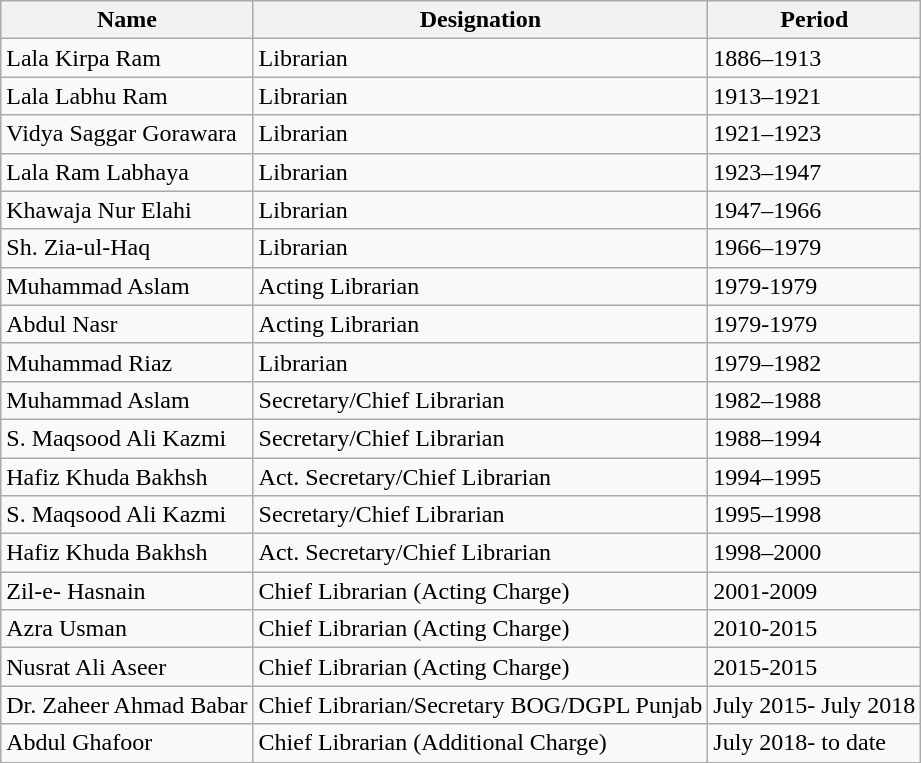<table class="wikitable">
<tr>
<th>Name</th>
<th>Designation</th>
<th>Period</th>
</tr>
<tr>
<td>Lala Kirpa Ram</td>
<td>Librarian</td>
<td>1886–1913</td>
</tr>
<tr>
<td>Lala Labhu Ram</td>
<td>Librarian</td>
<td>1913–1921</td>
</tr>
<tr>
<td>Vidya Saggar Gorawara</td>
<td>Librarian</td>
<td>1921–1923</td>
</tr>
<tr>
<td>Lala Ram Labhaya</td>
<td>Librarian</td>
<td>1923–1947</td>
</tr>
<tr>
<td>Khawaja Nur Elahi</td>
<td>Librarian</td>
<td>1947–1966</td>
</tr>
<tr>
<td>Sh. Zia-ul-Haq</td>
<td>Librarian</td>
<td>1966–1979</td>
</tr>
<tr>
<td>Muhammad Aslam</td>
<td>Acting Librarian</td>
<td>1979-1979</td>
</tr>
<tr>
<td>Abdul Nasr</td>
<td>Acting Librarian</td>
<td>1979-1979</td>
</tr>
<tr>
<td>Muhammad Riaz</td>
<td>Librarian</td>
<td>1979–1982</td>
</tr>
<tr>
<td>Muhammad Aslam</td>
<td>Secretary/Chief Librarian</td>
<td>1982–1988</td>
</tr>
<tr>
<td>S. Maqsood Ali Kazmi</td>
<td>Secretary/Chief Librarian</td>
<td>1988–1994</td>
</tr>
<tr>
<td>Hafiz Khuda Bakhsh</td>
<td>Act. Secretary/Chief Librarian</td>
<td>1994–1995</td>
</tr>
<tr>
<td>S. Maqsood Ali Kazmi</td>
<td>Secretary/Chief Librarian</td>
<td>1995–1998</td>
</tr>
<tr>
<td>Hafiz Khuda Bakhsh</td>
<td>Act. Secretary/Chief Librarian</td>
<td>1998–2000</td>
</tr>
<tr>
<td>Zil-e- Hasnain</td>
<td>Chief Librarian (Acting Charge)</td>
<td>2001-2009</td>
</tr>
<tr>
<td>Azra Usman</td>
<td>Chief Librarian (Acting Charge)</td>
<td>2010-2015</td>
</tr>
<tr>
<td>Nusrat Ali Aseer</td>
<td>Chief Librarian (Acting Charge)</td>
<td>2015-2015</td>
</tr>
<tr>
<td>Dr. Zaheer Ahmad Babar</td>
<td>Chief Librarian/Secretary BOG/DGPL Punjab</td>
<td>July 2015- July 2018</td>
</tr>
<tr>
<td>Abdul Ghafoor</td>
<td>Chief Librarian (Additional Charge)</td>
<td>July 2018- to date</td>
</tr>
<tr>
</tr>
</table>
